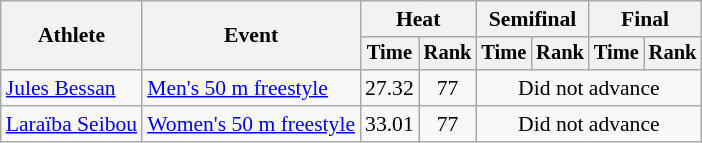<table class=wikitable style="font-size:90%">
<tr>
<th rowspan="2">Athlete</th>
<th rowspan="2">Event</th>
<th colspan="2">Heat</th>
<th colspan="2">Semifinal</th>
<th colspan="2">Final</th>
</tr>
<tr style="font-size:95%">
<th>Time</th>
<th>Rank</th>
<th>Time</th>
<th>Rank</th>
<th>Time</th>
<th>Rank</th>
</tr>
<tr align=center>
<td align=left><a href='#'>Jules Bessan</a></td>
<td align=left><a href='#'>Men's 50 m freestyle</a></td>
<td>27.32</td>
<td>77</td>
<td colspan=4>Did not advance</td>
</tr>
<tr align=center>
<td align=left><a href='#'>Laraïba Seibou</a></td>
<td align=left><a href='#'>Women's 50 m freestyle</a></td>
<td>33.01</td>
<td>77</td>
<td colspan=4>Did not advance</td>
</tr>
</table>
